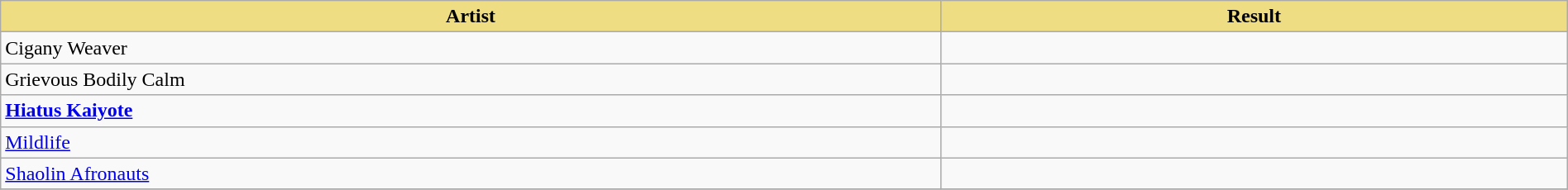<table class="wikitable" width=100%>
<tr>
<th style="width:15%;background:#EEDD82;">Artist</th>
<th style="width:10%;background:#EEDD82;">Result</th>
</tr>
<tr>
<td>Cigany Weaver</td>
<td></td>
</tr>
<tr>
<td>Grievous Bodily Calm</td>
<td></td>
</tr>
<tr>
<td><strong><a href='#'>Hiatus Kaiyote</a></strong></td>
<td></td>
</tr>
<tr>
<td><a href='#'>Mildlife</a></td>
<td></td>
</tr>
<tr>
<td><a href='#'>Shaolin Afronauts</a></td>
<td></td>
</tr>
<tr>
</tr>
</table>
